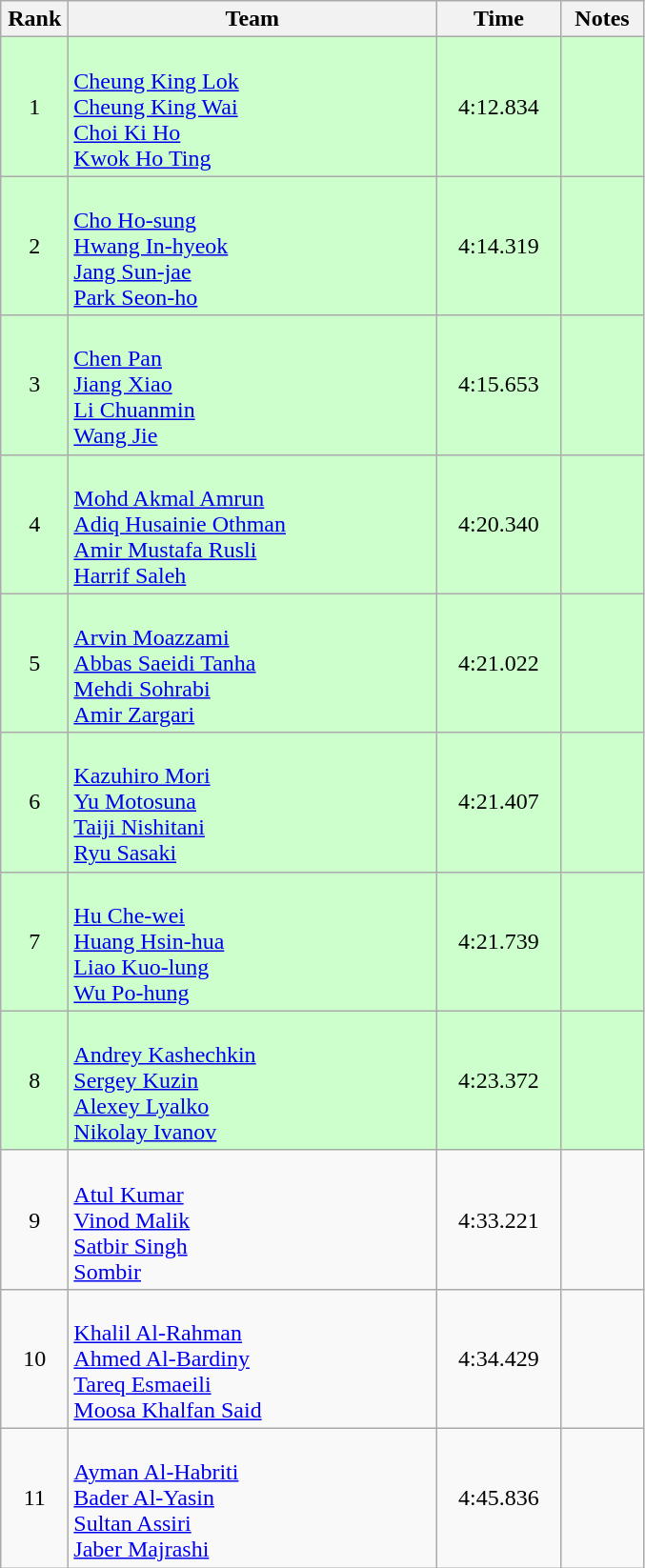<table class=wikitable style="text-align:center">
<tr>
<th width=40>Rank</th>
<th width=250>Team</th>
<th width=80>Time</th>
<th width=50>Notes</th>
</tr>
<tr bgcolor="ccffcc">
<td>1</td>
<td align=left><br><a href='#'>Cheung King Lok</a><br><a href='#'>Cheung King Wai</a><br><a href='#'>Choi Ki Ho</a><br><a href='#'>Kwok Ho Ting</a></td>
<td>4:12.834</td>
<td></td>
</tr>
<tr bgcolor="ccffcc">
<td>2</td>
<td align=left><br><a href='#'>Cho Ho-sung</a><br><a href='#'>Hwang In-hyeok</a><br><a href='#'>Jang Sun-jae</a><br><a href='#'>Park Seon-ho</a></td>
<td>4:14.319</td>
<td></td>
</tr>
<tr bgcolor="ccffcc">
<td>3</td>
<td align=left><br><a href='#'>Chen Pan</a><br><a href='#'>Jiang Xiao</a><br><a href='#'>Li Chuanmin</a><br><a href='#'>Wang Jie</a></td>
<td>4:15.653</td>
<td></td>
</tr>
<tr bgcolor="ccffcc">
<td>4</td>
<td align=left><br><a href='#'>Mohd Akmal Amrun</a><br><a href='#'>Adiq Husainie Othman</a><br><a href='#'>Amir Mustafa Rusli</a><br><a href='#'>Harrif Saleh</a></td>
<td>4:20.340</td>
<td></td>
</tr>
<tr bgcolor="ccffcc">
<td>5</td>
<td align=left><br><a href='#'>Arvin Moazzami</a><br><a href='#'>Abbas Saeidi Tanha</a><br><a href='#'>Mehdi Sohrabi</a><br><a href='#'>Amir Zargari</a></td>
<td>4:21.022</td>
<td></td>
</tr>
<tr bgcolor="ccffcc">
<td>6</td>
<td align=left><br><a href='#'>Kazuhiro Mori</a><br><a href='#'>Yu Motosuna</a><br><a href='#'>Taiji Nishitani</a><br><a href='#'>Ryu Sasaki</a></td>
<td>4:21.407</td>
<td></td>
</tr>
<tr bgcolor="ccffcc">
<td>7</td>
<td align=left><br><a href='#'>Hu Che-wei</a><br><a href='#'>Huang Hsin-hua</a><br><a href='#'>Liao Kuo-lung</a><br><a href='#'>Wu Po-hung</a></td>
<td>4:21.739</td>
<td></td>
</tr>
<tr bgcolor="ccffcc">
<td>8</td>
<td align=left><br><a href='#'>Andrey Kashechkin</a><br><a href='#'>Sergey Kuzin</a><br><a href='#'>Alexey Lyalko</a><br><a href='#'>Nikolay Ivanov</a></td>
<td>4:23.372</td>
<td></td>
</tr>
<tr>
<td>9</td>
<td align=left><br><a href='#'>Atul Kumar</a><br><a href='#'>Vinod Malik</a><br><a href='#'>Satbir Singh</a><br><a href='#'>Sombir</a></td>
<td>4:33.221</td>
<td></td>
</tr>
<tr>
<td>10</td>
<td align=left><br><a href='#'>Khalil Al-Rahman</a><br><a href='#'>Ahmed Al-Bardiny</a><br><a href='#'>Tareq Esmaeili</a><br><a href='#'>Moosa Khalfan Said</a></td>
<td>4:34.429</td>
<td></td>
</tr>
<tr>
<td>11</td>
<td align=left><br><a href='#'>Ayman Al-Habriti</a><br><a href='#'>Bader Al-Yasin</a><br><a href='#'>Sultan Assiri</a><br><a href='#'>Jaber Majrashi</a></td>
<td>4:45.836</td>
<td></td>
</tr>
</table>
